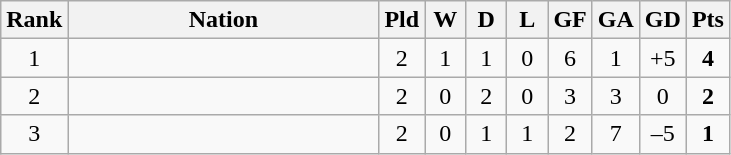<table class="wikitable" style="text-align: center;">
<tr>
<th width=5>Rank</th>
<th width=200>Nation</th>
<th width=20>Pld</th>
<th width=20>W</th>
<th width=20>D</th>
<th width=20>L</th>
<th width=20>GF</th>
<th width=20>GA</th>
<th width=20>GD</th>
<th width=20>Pts</th>
</tr>
<tr>
<td>1</td>
<td style="text-align:left"></td>
<td>2</td>
<td>1</td>
<td>1</td>
<td>0</td>
<td>6</td>
<td>1</td>
<td>+5</td>
<td><strong>4</strong></td>
</tr>
<tr>
<td>2</td>
<td style="text-align:left"></td>
<td>2</td>
<td>0</td>
<td>2</td>
<td>0</td>
<td>3</td>
<td>3</td>
<td>0</td>
<td><strong>2</strong></td>
</tr>
<tr>
<td>3</td>
<td style="text-align:left"></td>
<td>2</td>
<td>0</td>
<td>1</td>
<td>1</td>
<td>2</td>
<td>7</td>
<td>–5</td>
<td><strong>1</strong></td>
</tr>
</table>
